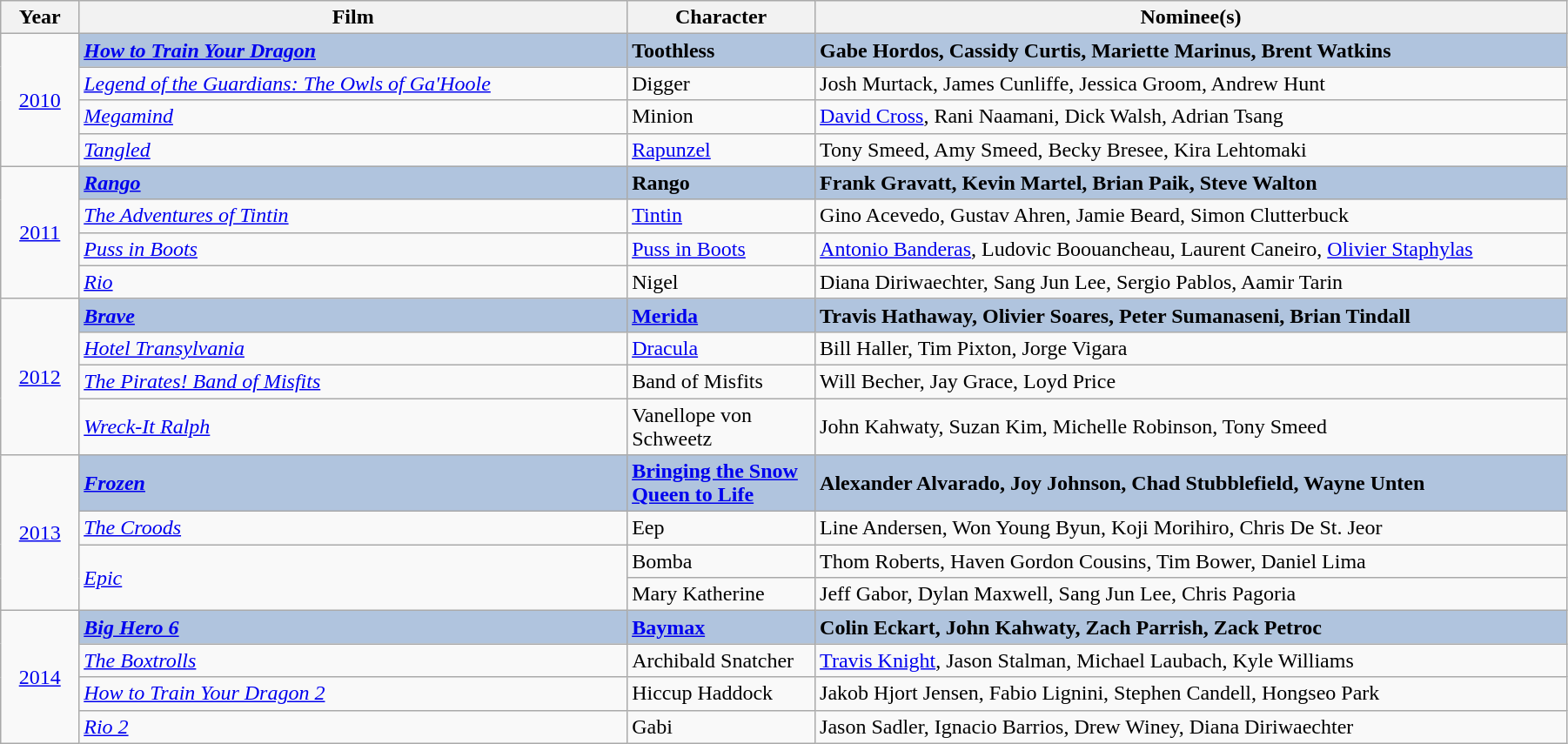<table class="wikitable" width="95%" cellpadding="5">
<tr>
<th width="5%">Year</th>
<th width="35%">Film</th>
<th width="12%">Character</th>
<th width="50%">Nominee(s)</th>
</tr>
<tr>
<td rowspan="4" style="text-align:center;"><a href='#'>2010</a><br></td>
<td style="background:#B0C4DE;"><strong><em><a href='#'>How to Train Your Dragon</a></em></strong></td>
<td style="background:#B0C4DE;"><strong>Toothless</strong></td>
<td style="background:#B0C4DE;"><strong>Gabe Hordos, Cassidy Curtis, Mariette Marinus, Brent Watkins</strong></td>
</tr>
<tr>
<td><em><a href='#'>Legend of the Guardians: The Owls of Ga'Hoole</a></em></td>
<td>Digger</td>
<td>Josh Murtack, James Cunliffe, Jessica Groom, Andrew Hunt</td>
</tr>
<tr>
<td><em><a href='#'>Megamind</a></em></td>
<td>Minion</td>
<td><a href='#'>David Cross</a>, Rani Naamani, Dick Walsh, Adrian Tsang</td>
</tr>
<tr>
<td><em><a href='#'>Tangled</a></em></td>
<td><a href='#'>Rapunzel</a></td>
<td>Tony Smeed, Amy Smeed, Becky Bresee, Kira Lehtomaki</td>
</tr>
<tr>
<td rowspan="4" style="text-align:center;"><a href='#'>2011</a><br></td>
<td style="background:#B0C4DE;"><strong><em><a href='#'>Rango</a></em></strong></td>
<td style="background:#B0C4DE;"><strong>Rango</strong></td>
<td style="background:#B0C4DE;"><strong>Frank Gravatt, Kevin Martel, Brian Paik, Steve Walton</strong></td>
</tr>
<tr>
<td><em><a href='#'>The Adventures of Tintin</a></em></td>
<td><a href='#'>Tintin</a></td>
<td>Gino Acevedo, Gustav Ahren, Jamie Beard, Simon Clutterbuck</td>
</tr>
<tr>
<td><em><a href='#'>Puss in Boots</a></em></td>
<td><a href='#'>Puss in Boots</a></td>
<td><a href='#'>Antonio Banderas</a>, Ludovic Boouancheau, Laurent Caneiro, <a href='#'>Olivier Staphylas</a></td>
</tr>
<tr>
<td><em><a href='#'>Rio</a></em></td>
<td>Nigel</td>
<td>Diana Diriwaechter, Sang Jun Lee, Sergio Pablos, Aamir Tarin</td>
</tr>
<tr>
<td rowspan="4" style="text-align:center;"><a href='#'>2012</a><br></td>
<td style="background:#B0C4DE;"><strong><em><a href='#'>Brave</a></em></strong></td>
<td style="background:#B0C4DE;"><strong><a href='#'>Merida</a></strong></td>
<td style="background:#B0C4DE;"><strong>Travis Hathaway, Olivier Soares, Peter Sumanaseni, Brian Tindall</strong></td>
</tr>
<tr>
<td><em><a href='#'>Hotel Transylvania</a></em></td>
<td><a href='#'>Dracula</a></td>
<td>Bill Haller, Tim Pixton, Jorge Vigara</td>
</tr>
<tr>
<td><em><a href='#'>The Pirates! Band of Misfits</a></em></td>
<td>Band of Misfits</td>
<td>Will Becher, Jay Grace, Loyd Price</td>
</tr>
<tr>
<td><em><a href='#'>Wreck-It Ralph</a></em></td>
<td>Vanellope von Schweetz</td>
<td>John Kahwaty, Suzan Kim, Michelle Robinson, Tony Smeed</td>
</tr>
<tr>
<td rowspan="4" style="text-align:center;"><a href='#'>2013</a><br></td>
<td style="background:#B0C4DE;"><strong><em><a href='#'>Frozen</a></em></strong></td>
<td style="background:#B0C4DE;"><strong><a href='#'>Bringing the Snow Queen to Life</a></strong></td>
<td style="background:#B0C4DE;"><strong>Alexander Alvarado, Joy Johnson, Chad Stubblefield, Wayne Unten</strong></td>
</tr>
<tr>
<td><em><a href='#'>The Croods</a></em></td>
<td>Eep</td>
<td>Line Andersen, Won Young Byun, Koji Morihiro, Chris De St. Jeor</td>
</tr>
<tr>
<td rowspan="2"><em><a href='#'>Epic</a></em></td>
<td>Bomba</td>
<td>Thom Roberts, Haven Gordon Cousins, Tim Bower, Daniel Lima</td>
</tr>
<tr>
<td>Mary Katherine</td>
<td>Jeff Gabor, Dylan Maxwell, Sang Jun Lee, Chris Pagoria</td>
</tr>
<tr>
<td rowspan="4" style="text-align:center;"><a href='#'>2014</a><br></td>
<td style="background:#B0C4DE;"><strong><em><a href='#'>Big Hero 6</a></em></strong></td>
<td style="background:#B0C4DE;"><strong><a href='#'>Baymax</a></strong></td>
<td style="background:#B0C4DE;"><strong>Colin Eckart, John Kahwaty, Zach Parrish, Zack Petroc</strong></td>
</tr>
<tr>
<td><em><a href='#'>The Boxtrolls</a></em></td>
<td>Archibald Snatcher</td>
<td><a href='#'>Travis Knight</a>, Jason Stalman, Michael Laubach, Kyle Williams</td>
</tr>
<tr>
<td><em><a href='#'>How to Train Your Dragon 2</a></em></td>
<td>Hiccup Haddock</td>
<td>Jakob Hjort Jensen, Fabio Lignini, Stephen Candell, Hongseo Park</td>
</tr>
<tr>
<td><em><a href='#'>Rio 2</a></em></td>
<td>Gabi</td>
<td>Jason Sadler, Ignacio Barrios, Drew Winey, Diana Diriwaechter</td>
</tr>
</table>
